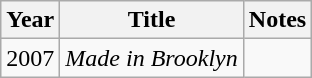<table class="wikitable sortable">
<tr>
<th>Year</th>
<th>Title</th>
<th>Notes</th>
</tr>
<tr>
<td>2007</td>
<td><em>Made in Brooklyn</em></td>
<td></td>
</tr>
</table>
